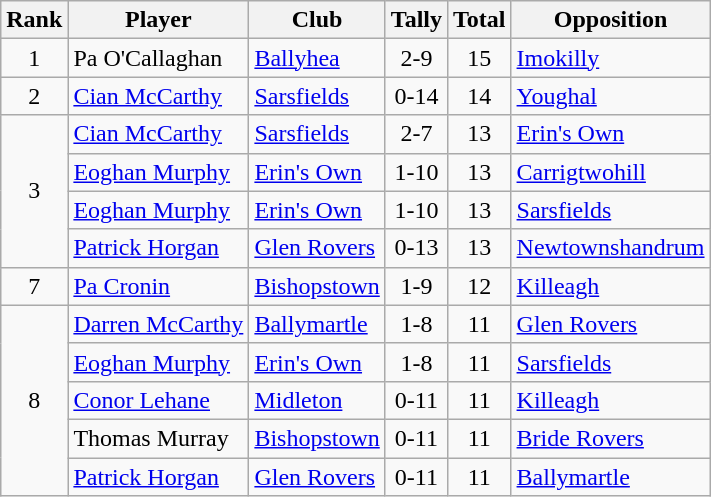<table class="wikitable">
<tr>
<th>Rank</th>
<th>Player</th>
<th>Club</th>
<th>Tally</th>
<th>Total</th>
<th>Opposition</th>
</tr>
<tr>
<td rowspan=1 style="text-align:center;">1</td>
<td>Pa O'Callaghan</td>
<td><a href='#'>Ballyhea</a></td>
<td align=center>2-9</td>
<td align=center>15</td>
<td><a href='#'>Imokilly</a></td>
</tr>
<tr>
<td rowspan=1 style="text-align:center;">2</td>
<td><a href='#'>Cian McCarthy</a></td>
<td><a href='#'>Sarsfields</a></td>
<td align=center>0-14</td>
<td align=center>14</td>
<td><a href='#'>Youghal</a></td>
</tr>
<tr>
<td rowspan=4 style="text-align:center;">3</td>
<td><a href='#'>Cian McCarthy</a></td>
<td><a href='#'>Sarsfields</a></td>
<td align=center>2-7</td>
<td align=center>13</td>
<td><a href='#'>Erin's Own</a></td>
</tr>
<tr>
<td><a href='#'>Eoghan Murphy</a></td>
<td><a href='#'>Erin's Own</a></td>
<td align=center>1-10</td>
<td align=center>13</td>
<td><a href='#'>Carrigtwohill</a></td>
</tr>
<tr>
<td><a href='#'>Eoghan Murphy</a></td>
<td><a href='#'>Erin's Own</a></td>
<td align=center>1-10</td>
<td align=center>13</td>
<td><a href='#'>Sarsfields</a></td>
</tr>
<tr>
<td><a href='#'>Patrick Horgan</a></td>
<td><a href='#'>Glen Rovers</a></td>
<td align=center>0-13</td>
<td align=center>13</td>
<td><a href='#'>Newtownshandrum</a></td>
</tr>
<tr>
<td rowspan=1 style="text-align:center;">7</td>
<td><a href='#'>Pa Cronin</a></td>
<td><a href='#'>Bishopstown</a></td>
<td align=center>1-9</td>
<td align=center>12</td>
<td><a href='#'>Killeagh</a></td>
</tr>
<tr>
<td rowspan=5 style="text-align:center;">8</td>
<td><a href='#'>Darren McCarthy</a></td>
<td><a href='#'>Ballymartle</a></td>
<td align=center>1-8</td>
<td align=center>11</td>
<td><a href='#'>Glen Rovers</a></td>
</tr>
<tr>
<td><a href='#'>Eoghan Murphy</a></td>
<td><a href='#'>Erin's Own</a></td>
<td align=center>1-8</td>
<td align=center>11</td>
<td><a href='#'>Sarsfields</a></td>
</tr>
<tr>
<td><a href='#'>Conor Lehane</a></td>
<td><a href='#'>Midleton</a></td>
<td align=center>0-11</td>
<td align=center>11</td>
<td><a href='#'>Killeagh</a></td>
</tr>
<tr>
<td>Thomas Murray</td>
<td><a href='#'>Bishopstown</a></td>
<td align=center>0-11</td>
<td align=center>11</td>
<td><a href='#'>Bride Rovers</a></td>
</tr>
<tr>
<td><a href='#'>Patrick Horgan</a></td>
<td><a href='#'>Glen Rovers</a></td>
<td align=center>0-11</td>
<td align=center>11</td>
<td><a href='#'>Ballymartle</a></td>
</tr>
</table>
